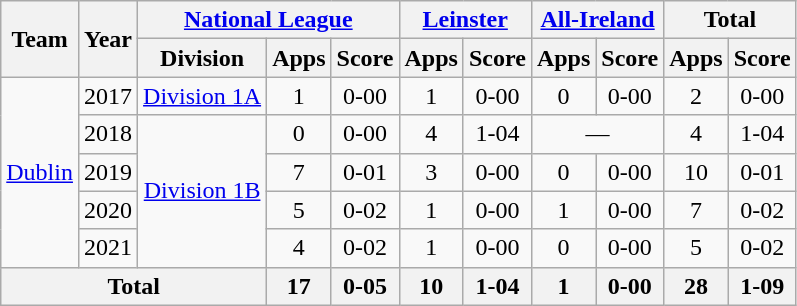<table class="wikitable" style="text-align:center">
<tr>
<th rowspan="2">Team</th>
<th rowspan="2">Year</th>
<th colspan="3"><a href='#'>National League</a></th>
<th colspan="2"><a href='#'>Leinster</a></th>
<th colspan="2"><a href='#'>All-Ireland</a></th>
<th colspan="2">Total</th>
</tr>
<tr>
<th>Division</th>
<th>Apps</th>
<th>Score</th>
<th>Apps</th>
<th>Score</th>
<th>Apps</th>
<th>Score</th>
<th>Apps</th>
<th>Score</th>
</tr>
<tr>
<td rowspan="5"><a href='#'>Dublin</a></td>
<td>2017</td>
<td rowspan="1"><a href='#'>Division 1A</a></td>
<td>1</td>
<td>0-00</td>
<td>1</td>
<td>0-00</td>
<td>0</td>
<td>0-00</td>
<td>2</td>
<td>0-00</td>
</tr>
<tr>
<td>2018</td>
<td rowspan="4"><a href='#'>Division 1B</a></td>
<td>0</td>
<td>0-00</td>
<td>4</td>
<td>1-04</td>
<td colspan=2>—</td>
<td>4</td>
<td>1-04</td>
</tr>
<tr>
<td>2019</td>
<td>7</td>
<td>0-01</td>
<td>3</td>
<td>0-00</td>
<td>0</td>
<td>0-00</td>
<td>10</td>
<td>0-01</td>
</tr>
<tr>
<td>2020</td>
<td>5</td>
<td>0-02</td>
<td>1</td>
<td>0-00</td>
<td>1</td>
<td>0-00</td>
<td>7</td>
<td>0-02</td>
</tr>
<tr>
<td>2021</td>
<td>4</td>
<td>0-02</td>
<td>1</td>
<td>0-00</td>
<td>0</td>
<td>0-00</td>
<td>5</td>
<td>0-02</td>
</tr>
<tr>
<th colspan="3">Total</th>
<th>17</th>
<th>0-05</th>
<th>10</th>
<th>1-04</th>
<th>1</th>
<th>0-00</th>
<th>28</th>
<th>1-09</th>
</tr>
</table>
